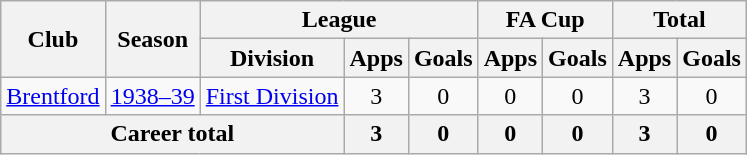<table class="wikitable" style="text-align: center;">
<tr>
<th rowspan="2">Club</th>
<th rowspan="2">Season</th>
<th colspan="3">League</th>
<th colspan="2">FA Cup</th>
<th colspan="2">Total</th>
</tr>
<tr>
<th>Division</th>
<th>Apps</th>
<th>Goals</th>
<th>Apps</th>
<th>Goals</th>
<th>Apps</th>
<th>Goals</th>
</tr>
<tr>
<td><a href='#'>Brentford</a></td>
<td><a href='#'>1938–39</a></td>
<td><a href='#'>First Division</a></td>
<td>3</td>
<td>0</td>
<td>0</td>
<td>0</td>
<td>3</td>
<td>0</td>
</tr>
<tr>
<th colspan="3">Career total</th>
<th>3</th>
<th>0</th>
<th>0</th>
<th>0</th>
<th>3</th>
<th>0</th>
</tr>
</table>
